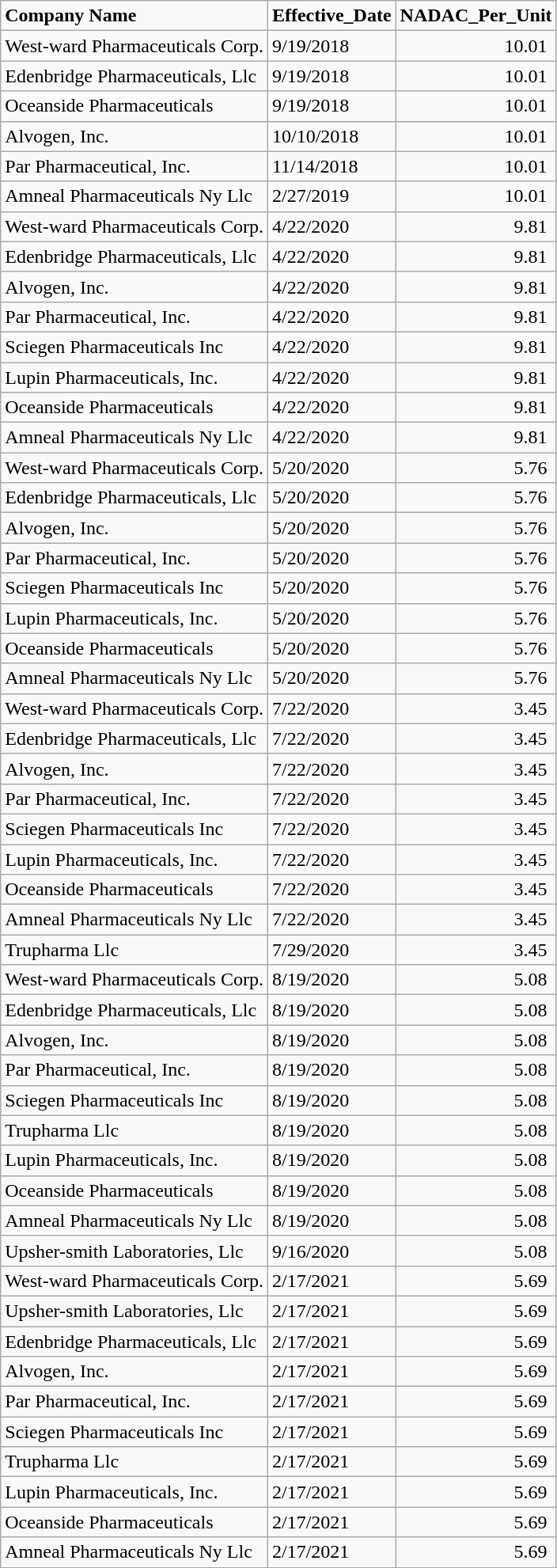<table class="wikitable sortable">
<tr>
<td><strong>Company Name</strong></td>
<td><strong>Effective_Date</strong></td>
<td><strong>NADAC_Per_Unit</strong></td>
</tr>
<tr>
<td>West-ward Pharmaceuticals Corp.</td>
<td>9/19/2018</td>
<td>                       10.01</td>
</tr>
<tr>
<td>Edenbridge Pharmaceuticals, Llc</td>
<td>9/19/2018</td>
<td>                       10.01</td>
</tr>
<tr>
<td>Oceanside Pharmaceuticals</td>
<td>9/19/2018</td>
<td>                       10.01</td>
</tr>
<tr>
<td>Alvogen, Inc.</td>
<td>10/10/2018</td>
<td>                       10.01</td>
</tr>
<tr>
<td>Par Pharmaceutical, Inc.</td>
<td>11/14/2018</td>
<td>                       10.01</td>
</tr>
<tr>
<td>Amneal Pharmaceuticals Ny Llc</td>
<td>2/27/2019</td>
<td>                       10.01</td>
</tr>
<tr>
<td>West-ward Pharmaceuticals Corp.</td>
<td>4/22/2020</td>
<td>                          9.81</td>
</tr>
<tr>
<td>Edenbridge Pharmaceuticals, Llc</td>
<td>4/22/2020</td>
<td>                          9.81</td>
</tr>
<tr>
<td>Alvogen, Inc.</td>
<td>4/22/2020</td>
<td>                          9.81</td>
</tr>
<tr>
<td>Par Pharmaceutical, Inc.</td>
<td>4/22/2020</td>
<td>                          9.81</td>
</tr>
<tr>
<td>Sciegen Pharmaceuticals Inc</td>
<td>4/22/2020</td>
<td>                          9.81</td>
</tr>
<tr>
<td>Lupin Pharmaceuticals, Inc.</td>
<td>4/22/2020</td>
<td>                          9.81</td>
</tr>
<tr>
<td>Oceanside Pharmaceuticals</td>
<td>4/22/2020</td>
<td>                          9.81</td>
</tr>
<tr>
<td>Amneal Pharmaceuticals Ny Llc</td>
<td>4/22/2020</td>
<td>                          9.81</td>
</tr>
<tr>
<td>West-ward Pharmaceuticals Corp.</td>
<td>5/20/2020</td>
<td>                          5.76</td>
</tr>
<tr>
<td>Edenbridge Pharmaceuticals, Llc</td>
<td>5/20/2020</td>
<td>                          5.76</td>
</tr>
<tr>
<td>Alvogen, Inc.</td>
<td>5/20/2020</td>
<td>                          5.76</td>
</tr>
<tr>
<td>Par Pharmaceutical, Inc.</td>
<td>5/20/2020</td>
<td>                          5.76</td>
</tr>
<tr>
<td>Sciegen Pharmaceuticals Inc</td>
<td>5/20/2020</td>
<td>                          5.76</td>
</tr>
<tr>
<td>Lupin Pharmaceuticals, Inc.</td>
<td>5/20/2020</td>
<td>                          5.76</td>
</tr>
<tr>
<td>Oceanside Pharmaceuticals</td>
<td>5/20/2020</td>
<td>                          5.76</td>
</tr>
<tr>
<td>Amneal Pharmaceuticals Ny Llc</td>
<td>5/20/2020</td>
<td>                          5.76</td>
</tr>
<tr>
<td>West-ward Pharmaceuticals Corp.</td>
<td>7/22/2020</td>
<td>                          3.45</td>
</tr>
<tr>
<td>Edenbridge Pharmaceuticals, Llc</td>
<td>7/22/2020</td>
<td>                          3.45</td>
</tr>
<tr>
<td>Alvogen, Inc.</td>
<td>7/22/2020</td>
<td>                          3.45</td>
</tr>
<tr>
<td>Par Pharmaceutical, Inc.</td>
<td>7/22/2020</td>
<td>                          3.45</td>
</tr>
<tr>
<td>Sciegen Pharmaceuticals Inc</td>
<td>7/22/2020</td>
<td>                          3.45</td>
</tr>
<tr>
<td>Lupin Pharmaceuticals, Inc.</td>
<td>7/22/2020</td>
<td>                          3.45</td>
</tr>
<tr>
<td>Oceanside Pharmaceuticals</td>
<td>7/22/2020</td>
<td>                          3.45</td>
</tr>
<tr>
<td>Amneal Pharmaceuticals Ny Llc</td>
<td>7/22/2020</td>
<td>                          3.45</td>
</tr>
<tr>
<td>Trupharma Llc</td>
<td>7/29/2020</td>
<td>                          3.45</td>
</tr>
<tr>
<td>West-ward Pharmaceuticals Corp.</td>
<td>8/19/2020</td>
<td>                          5.08</td>
</tr>
<tr>
<td>Edenbridge Pharmaceuticals, Llc</td>
<td>8/19/2020</td>
<td>                          5.08</td>
</tr>
<tr>
<td>Alvogen, Inc.</td>
<td>8/19/2020</td>
<td>                          5.08</td>
</tr>
<tr>
<td>Par Pharmaceutical, Inc.</td>
<td>8/19/2020</td>
<td>                          5.08</td>
</tr>
<tr>
<td>Sciegen Pharmaceuticals Inc</td>
<td>8/19/2020</td>
<td>                          5.08</td>
</tr>
<tr>
<td>Trupharma Llc</td>
<td>8/19/2020</td>
<td>                          5.08</td>
</tr>
<tr>
<td>Lupin Pharmaceuticals, Inc.</td>
<td>8/19/2020</td>
<td>                          5.08</td>
</tr>
<tr>
<td>Oceanside Pharmaceuticals</td>
<td>8/19/2020</td>
<td>                          5.08</td>
</tr>
<tr>
<td>Amneal Pharmaceuticals Ny Llc</td>
<td>8/19/2020</td>
<td>                          5.08</td>
</tr>
<tr>
<td>Upsher-smith Laboratories, Llc</td>
<td>9/16/2020</td>
<td>                          5.08</td>
</tr>
<tr>
<td>West-ward Pharmaceuticals Corp.</td>
<td>2/17/2021</td>
<td>                          5.69</td>
</tr>
<tr>
<td>Upsher-smith Laboratories, Llc</td>
<td>2/17/2021</td>
<td>                          5.69</td>
</tr>
<tr>
<td>Edenbridge Pharmaceuticals, Llc</td>
<td>2/17/2021</td>
<td>                          5.69</td>
</tr>
<tr>
<td>Alvogen, Inc.</td>
<td>2/17/2021</td>
<td>                          5.69</td>
</tr>
<tr>
<td>Par Pharmaceutical, Inc.</td>
<td>2/17/2021</td>
<td>                          5.69</td>
</tr>
<tr>
<td>Sciegen Pharmaceuticals Inc</td>
<td>2/17/2021</td>
<td>                          5.69</td>
</tr>
<tr>
<td>Trupharma Llc</td>
<td>2/17/2021</td>
<td>                          5.69</td>
</tr>
<tr>
<td>Lupin Pharmaceuticals, Inc.</td>
<td>2/17/2021</td>
<td>                          5.69</td>
</tr>
<tr>
<td>Oceanside Pharmaceuticals</td>
<td>2/17/2021</td>
<td>                          5.69</td>
</tr>
<tr>
<td>Amneal Pharmaceuticals Ny Llc</td>
<td>2/17/2021</td>
<td>                          5.69</td>
</tr>
</table>
